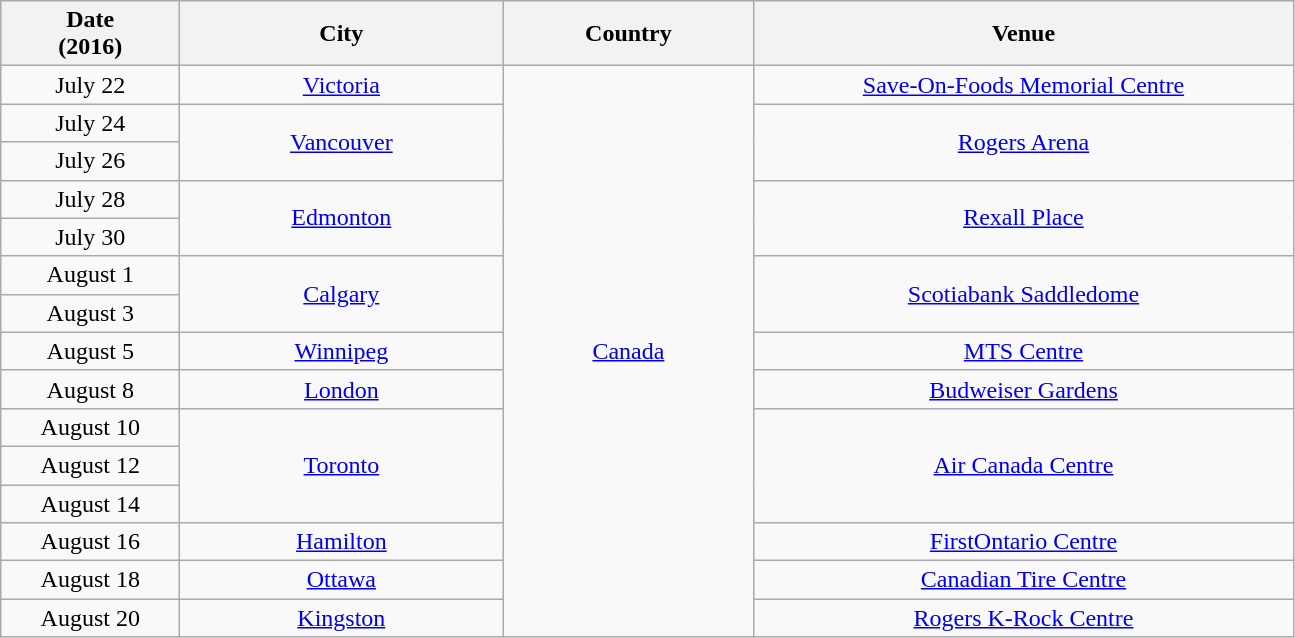<table class="wikitable plainrowheaders" style="text-align:center;">
<tr>
<th scope="col" style="width:7em;">Date<br>(2016)</th>
<th scope="col" style="width:13em;">City</th>
<th scope="col" style="width:10em;">Country</th>
<th scope="col" style="width:22em;">Venue</th>
</tr>
<tr>
<td>July 22</td>
<td><a href='#'>Victoria</a></td>
<td rowspan="15"><a href='#'>Canada</a></td>
<td><a href='#'>Save-On-Foods Memorial Centre</a></td>
</tr>
<tr>
<td>July 24</td>
<td rowspan="2"><a href='#'>Vancouver</a></td>
<td rowspan="2"><a href='#'>Rogers Arena</a></td>
</tr>
<tr>
<td>July 26</td>
</tr>
<tr>
<td>July 28</td>
<td rowspan="2"><a href='#'>Edmonton</a></td>
<td rowspan="2"><a href='#'>Rexall Place</a></td>
</tr>
<tr>
<td>July 30</td>
</tr>
<tr>
<td>August 1</td>
<td rowspan="2"><a href='#'>Calgary</a></td>
<td rowspan="2"><a href='#'>Scotiabank Saddledome</a></td>
</tr>
<tr>
<td>August 3</td>
</tr>
<tr>
<td>August 5</td>
<td><a href='#'>Winnipeg</a></td>
<td><a href='#'>MTS Centre</a></td>
</tr>
<tr>
<td>August 8</td>
<td><a href='#'>London</a></td>
<td><a href='#'>Budweiser Gardens</a></td>
</tr>
<tr>
<td>August 10</td>
<td rowspan="3"><a href='#'>Toronto</a></td>
<td rowspan="3"><a href='#'>Air Canada Centre</a></td>
</tr>
<tr>
<td>August 12</td>
</tr>
<tr>
<td>August 14</td>
</tr>
<tr>
<td>August 16</td>
<td><a href='#'>Hamilton</a></td>
<td><a href='#'>FirstOntario Centre</a></td>
</tr>
<tr>
<td>August 18</td>
<td><a href='#'>Ottawa</a></td>
<td><a href='#'>Canadian Tire Centre</a></td>
</tr>
<tr>
<td>August 20</td>
<td><a href='#'>Kingston</a></td>
<td><a href='#'>Rogers K-Rock Centre</a></td>
</tr>
</table>
